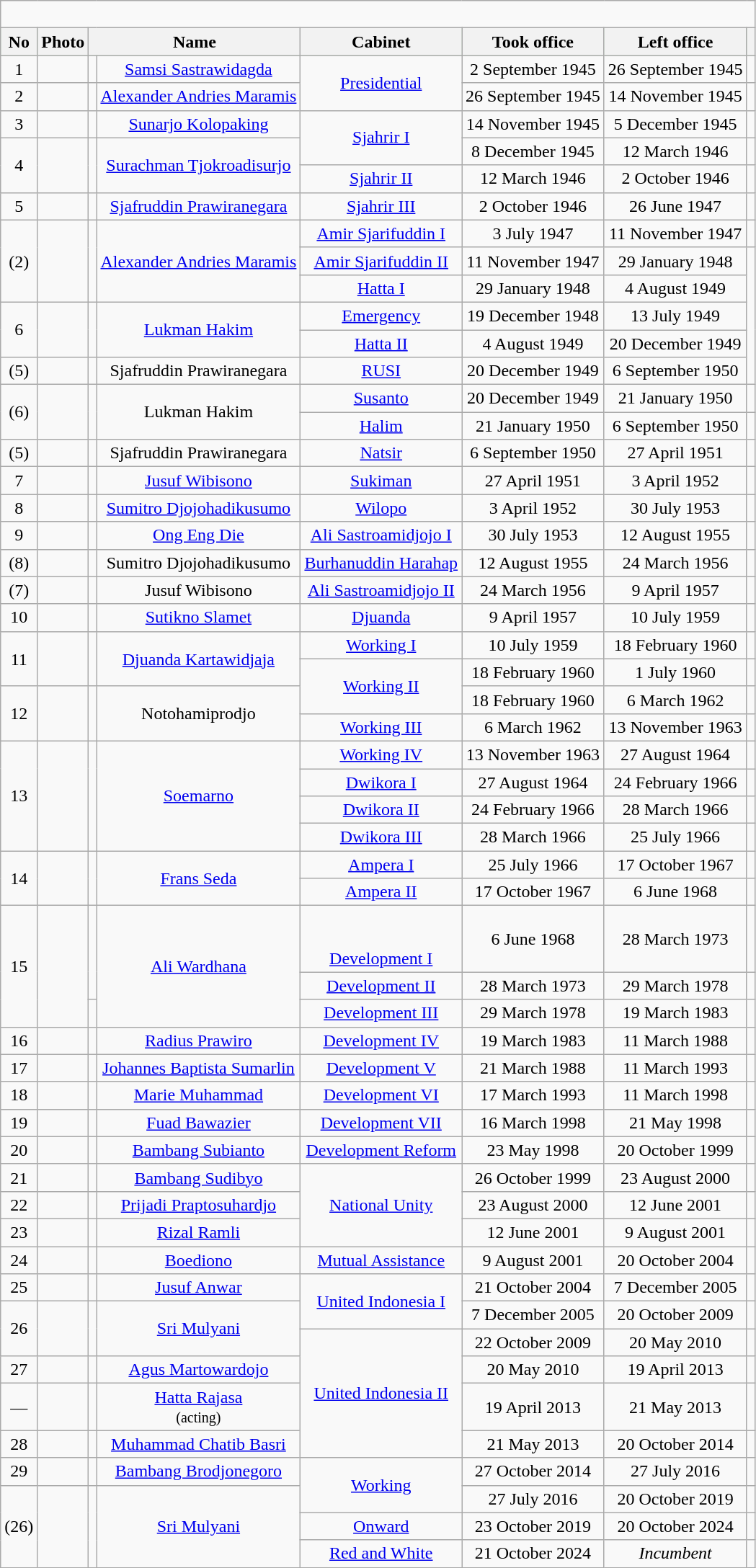<table class="wikitable" style="text-align: center">
<tr>
<td colspan=8><br></td>
</tr>
<tr style="background-color:#cfc;">
<th>No</th>
<th>Photo</th>
<th colspan="2">Name</th>
<th>Cabinet</th>
<th>Took office</th>
<th>Left office</th>
<th></th>
</tr>
<tr>
<td>1</td>
<td></td>
<td bgcolor=></td>
<td><a href='#'>Samsi Sastrawidagda</a></td>
<td rowspan=2><a href='#'>Presidential</a></td>
<td>2 September 1945</td>
<td>26 September 1945</td>
<td></td>
</tr>
<tr>
<td>2</td>
<td></td>
<td bgcolor=></td>
<td><a href='#'>Alexander Andries Maramis</a></td>
<td>26 September 1945</td>
<td>14 November 1945</td>
<td></td>
</tr>
<tr>
<td>3</td>
<td></td>
<td bgcolor=></td>
<td><a href='#'>Sunarjo Kolopaking</a></td>
<td rowspan=2><a href='#'>Sjahrir I</a></td>
<td>14 November 1945</td>
<td>5 December 1945</td>
<td></td>
</tr>
<tr>
<td rowspan=2 style="text-align:center;">4</td>
<td rowspan=2></td>
<td rowspan=2 bgcolor=></td>
<td rowspan=2><a href='#'>Surachman Tjokroadisurjo</a></td>
<td>8 December 1945</td>
<td>12 March 1946</td>
<td></td>
</tr>
<tr>
<td><a href='#'>Sjahrir II</a></td>
<td>12 March 1946</td>
<td>2 October 1946</td>
<td></td>
</tr>
<tr>
<td>5</td>
<td></td>
<td bgcolor=></td>
<td><a href='#'>Sjafruddin Prawiranegara</a></td>
<td><a href='#'>Sjahrir III</a></td>
<td>2 October 1946</td>
<td>26 June 1947</td>
<td></td>
</tr>
<tr>
<td rowspan=3>(2)</td>
<td rowspan=3></td>
<td rowspan=3 bgcolor=></td>
<td rowspan=3><a href='#'>Alexander Andries Maramis</a></td>
<td><a href='#'>Amir Sjarifuddin I</a></td>
<td>3 July 1947</td>
<td>11 November 1947</td>
<td></td>
</tr>
<tr>
<td><a href='#'>Amir Sjarifuddin II</a></td>
<td>11 November 1947</td>
<td>29 January 1948</td>
</tr>
<tr>
<td><a href='#'>Hatta I</a></td>
<td>29 January 1948</td>
<td>4 August 1949</td>
</tr>
<tr>
<td rowspan=2>6</td>
<td rowspan=2></td>
<td rowspan=2 bgcolor=></td>
<td rowspan=2><a href='#'>Lukman Hakim</a></td>
<td><a href='#'>Emergency</a></td>
<td>19 December 1948</td>
<td>13 July 1949</td>
</tr>
<tr>
<td><a href='#'>Hatta II</a></td>
<td>4 August 1949</td>
<td>20 December 1949</td>
</tr>
<tr>
<td>(5)</td>
<td></td>
<td bgcolor=></td>
<td>Sjafruddin Prawiranegara</td>
<td><a href='#'>RUSI</a></td>
<td>20 December 1949</td>
<td>6 September 1950</td>
</tr>
<tr>
<td rowspan=2 style="text-align:center;">(6)</td>
<td rowspan=2></td>
<td rowspan=2 bgcolor=></td>
<td rowspan=2>Lukman Hakim</td>
<td><a href='#'>Susanto</a></td>
<td>20 December 1949</td>
<td>21 January 1950</td>
<td></td>
</tr>
<tr>
<td><a href='#'>Halim</a></td>
<td>21 January 1950</td>
<td>6 September 1950</td>
<td></td>
</tr>
<tr>
<td>(5)</td>
<td></td>
<td bgcolor=></td>
<td>Sjafruddin Prawiranegara</td>
<td><a href='#'>Natsir</a></td>
<td>6 September 1950</td>
<td>27 April 1951</td>
<td></td>
</tr>
<tr>
<td>7</td>
<td></td>
<td bgcolor=></td>
<td><a href='#'>Jusuf Wibisono</a></td>
<td><a href='#'>Sukiman</a></td>
<td>27 April 1951</td>
<td>3 April 1952</td>
<td></td>
</tr>
<tr>
<td>8</td>
<td></td>
<td bgcolor=></td>
<td><a href='#'>Sumitro Djojohadikusumo</a></td>
<td><a href='#'>Wilopo</a></td>
<td>3 April 1952</td>
<td>30 July 1953</td>
<td></td>
</tr>
<tr>
<td>9</td>
<td></td>
<td bgcolor=></td>
<td><a href='#'>Ong Eng Die</a></td>
<td><a href='#'>Ali Sastroamidjojo I</a></td>
<td>30 July 1953</td>
<td>12 August 1955</td>
<td></td>
</tr>
<tr>
<td>(8)</td>
<td></td>
<td bgcolor=></td>
<td>Sumitro Djojohadikusumo</td>
<td><a href='#'>Burhanuddin Harahap</a></td>
<td>12 August 1955</td>
<td>24 March 1956</td>
<td></td>
</tr>
<tr>
<td>(7)</td>
<td></td>
<td bgcolor=></td>
<td>Jusuf Wibisono</td>
<td><a href='#'>Ali Sastroamidjojo II</a></td>
<td>24 March 1956</td>
<td>9 April 1957</td>
</tr>
<tr>
<td>10</td>
<td></td>
<td bgcolor=></td>
<td><a href='#'>Sutikno Slamet</a></td>
<td><a href='#'>Djuanda</a></td>
<td>9 April 1957</td>
<td>10 July 1959</td>
<td></td>
</tr>
<tr>
<td rowspan=2 style="text-align:center;">11</td>
<td rowspan=2></td>
<td rowspan=2 bgcolor=></td>
<td rowspan=2><a href='#'>Djuanda Kartawidjaja</a></td>
<td><a href='#'>Working I</a></td>
<td>10 July 1959</td>
<td>18 February 1960</td>
<td></td>
</tr>
<tr>
<td rowspan=2><a href='#'>Working II</a></td>
<td>18 February 1960</td>
<td>1 July 1960</td>
<td></td>
</tr>
<tr>
<td rowspan=2 style="text-align:center;">12</td>
<td rowspan=2></td>
<td rowspan=2 bgcolor=></td>
<td rowspan=2>Notohamiprodjo</td>
<td>18 February 1960</td>
<td>6 March 1962</td>
<td></td>
</tr>
<tr>
<td><a href='#'>Working III</a></td>
<td>6 March 1962</td>
<td>13 November 1963</td>
<td></td>
</tr>
<tr>
<td rowspan=4 style="text-align:center;">13</td>
<td rowspan=4></td>
<td rowspan=4 bgcolor=></td>
<td rowspan=4><a href='#'>Soemarno</a></td>
<td><a href='#'>Working IV</a></td>
<td>13 November 1963</td>
<td>27 August 1964</td>
<td></td>
</tr>
<tr>
<td><a href='#'>Dwikora I</a></td>
<td>27 August 1964</td>
<td>24 February 1966</td>
<td></td>
</tr>
<tr>
<td><a href='#'>Dwikora II</a></td>
<td>24 February 1966</td>
<td>28 March 1966</td>
<td></td>
</tr>
<tr>
<td><a href='#'>Dwikora III</a></td>
<td>28 March 1966</td>
<td>25 July 1966</td>
<td></td>
</tr>
<tr>
<td rowspan=2 style="text-align:center;">14</td>
<td rowspan=2></td>
<td rowspan=2 bgcolor=></td>
<td rowspan=2><a href='#'>Frans Seda</a></td>
<td><a href='#'>Ampera I</a></td>
<td>25 July 1966</td>
<td>17 October 1967</td>
<td></td>
</tr>
<tr>
<td><a href='#'>Ampera II</a></td>
<td>17 October 1967</td>
<td>6 June 1968</td>
<td></td>
</tr>
<tr>
<td rowspan=3 style="text-align:center;">15</td>
<td rowspan=3></td>
<td rowspan=2 bgcolor=></td>
<td rowspan=3><a href='#'>Ali Wardhana</a></td>
<td><br><br><a href='#'>Development I</a></td>
<td>6 June 1968</td>
<td>28 March 1973</td>
<td></td>
</tr>
<tr>
<td><a href='#'>Development II</a></td>
<td>28 March 1973</td>
<td>29 March 1978</td>
<td></td>
</tr>
<tr>
<td bgcolor=></td>
<td><a href='#'>Development III</a></td>
<td>29 March 1978</td>
<td>19 March 1983</td>
<td></td>
</tr>
<tr>
<td>16</td>
<td></td>
<td bgcolor=></td>
<td><a href='#'>Radius Prawiro</a></td>
<td><a href='#'>Development IV</a></td>
<td>19 March 1983</td>
<td>11 March 1988</td>
</tr>
<tr>
<td>17</td>
<td></td>
<td bgcolor=></td>
<td><a href='#'>Johannes Baptista Sumarlin</a></td>
<td><a href='#'>Development V</a></td>
<td>21 March 1988</td>
<td>11 March 1993</td>
<td></td>
</tr>
<tr>
<td>18</td>
<td></td>
<td bgcolor=></td>
<td><a href='#'>Marie Muhammad</a></td>
<td><a href='#'>Development VI</a></td>
<td>17 March 1993</td>
<td>11 March 1998</td>
<td></td>
</tr>
<tr>
<td>19</td>
<td></td>
<td bgcolor=></td>
<td><a href='#'>Fuad Bawazier</a></td>
<td><a href='#'>Development VII</a></td>
<td>16 March 1998</td>
<td>21 May 1998</td>
<td></td>
</tr>
<tr>
<td>20</td>
<td></td>
<td bgcolor=></td>
<td><a href='#'>Bambang Subianto</a></td>
<td><a href='#'>Development Reform</a></td>
<td>23 May 1998</td>
<td>20 October 1999</td>
<td></td>
</tr>
<tr>
<td>21</td>
<td></td>
<td bgcolor=></td>
<td><a href='#'>Bambang Sudibyo</a></td>
<td rowspan=3><a href='#'>National Unity</a></td>
<td>26 October 1999</td>
<td>23 August 2000</td>
<td></td>
</tr>
<tr>
<td>22</td>
<td></td>
<td bgcolor=></td>
<td><a href='#'>Prijadi Praptosuhardjo</a></td>
<td>23 August 2000</td>
<td>12 June 2001</td>
<td></td>
</tr>
<tr>
<td>23</td>
<td></td>
<td bgcolor=></td>
<td><a href='#'>Rizal Ramli</a></td>
<td>12 June 2001</td>
<td>9 August 2001</td>
<td></td>
</tr>
<tr>
<td>24</td>
<td></td>
<td bgcolor=></td>
<td><a href='#'>Boediono</a></td>
<td><a href='#'>Mutual Assistance</a></td>
<td>9 August 2001</td>
<td>20 October 2004</td>
</tr>
<tr>
<td>25</td>
<td></td>
<td bgcolor=></td>
<td><a href='#'>Jusuf Anwar</a></td>
<td rowspan=2><a href='#'>United Indonesia I</a></td>
<td>21 October 2004</td>
<td>7 December 2005</td>
<td></td>
</tr>
<tr>
<td rowspan=2 style="text-align:center;">26</td>
<td rowspan=2></td>
<td rowspan=2 bgcolor=></td>
<td rowspan=2><a href='#'>Sri Mulyani</a></td>
<td>7 December 2005</td>
<td>20 October 2009</td>
<td></td>
</tr>
<tr>
<td rowspan=4><a href='#'>United Indonesia II</a></td>
<td>22 October 2009</td>
<td>20 May 2010</td>
<td></td>
</tr>
<tr>
<td>27</td>
<td></td>
<td bgcolor=></td>
<td><a href='#'>Agus Martowardojo</a></td>
<td>20 May 2010</td>
<td>19 April 2013</td>
<td></td>
</tr>
<tr>
<td>—</td>
<td></td>
<td bgcolor=></td>
<td><a href='#'>Hatta Rajasa</a><br><small>(acting)</small></td>
<td>19 April 2013</td>
<td>21 May 2013</td>
<td></td>
</tr>
<tr>
<td>28</td>
<td></td>
<td bgcolor=></td>
<td><a href='#'>Muhammad Chatib Basri</a></td>
<td>21 May 2013</td>
<td>20 October 2014</td>
<td></td>
</tr>
<tr>
<td>29</td>
<td></td>
<td bgcolor=></td>
<td><a href='#'>Bambang Brodjonegoro</a></td>
<td rowspan="2"><a href='#'>Working</a></td>
<td>27 October 2014</td>
<td>27 July 2016</td>
<td></td>
</tr>
<tr>
<td rowspan=3 style="text-align:center;">(26)</td>
<td rowspan=3></td>
<td rowspan=3 bgcolor=></td>
<td rowspan=3><a href='#'>Sri Mulyani</a></td>
<td>27 July 2016</td>
<td>20 October 2019</td>
<td></td>
</tr>
<tr>
<td><a href='#'>Onward</a></td>
<td>23 October 2019</td>
<td>20 October 2024</td>
<td></td>
</tr>
<tr>
<td><a href='#'>Red and White</a></td>
<td>21 October 2024</td>
<td><em>Incumbent</em></td>
<td></td>
</tr>
</table>
